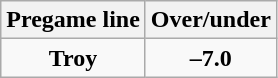<table class="wikitable" style="margin-right: auto; margin-right: auto; border: none;">
<tr align="center">
<th style=>Pregame line</th>
<th style=>Over/under</th>
</tr>
<tr align="center">
<td><strong>Troy</strong></td>
<td><strong>–7.0</strong></td>
</tr>
</table>
